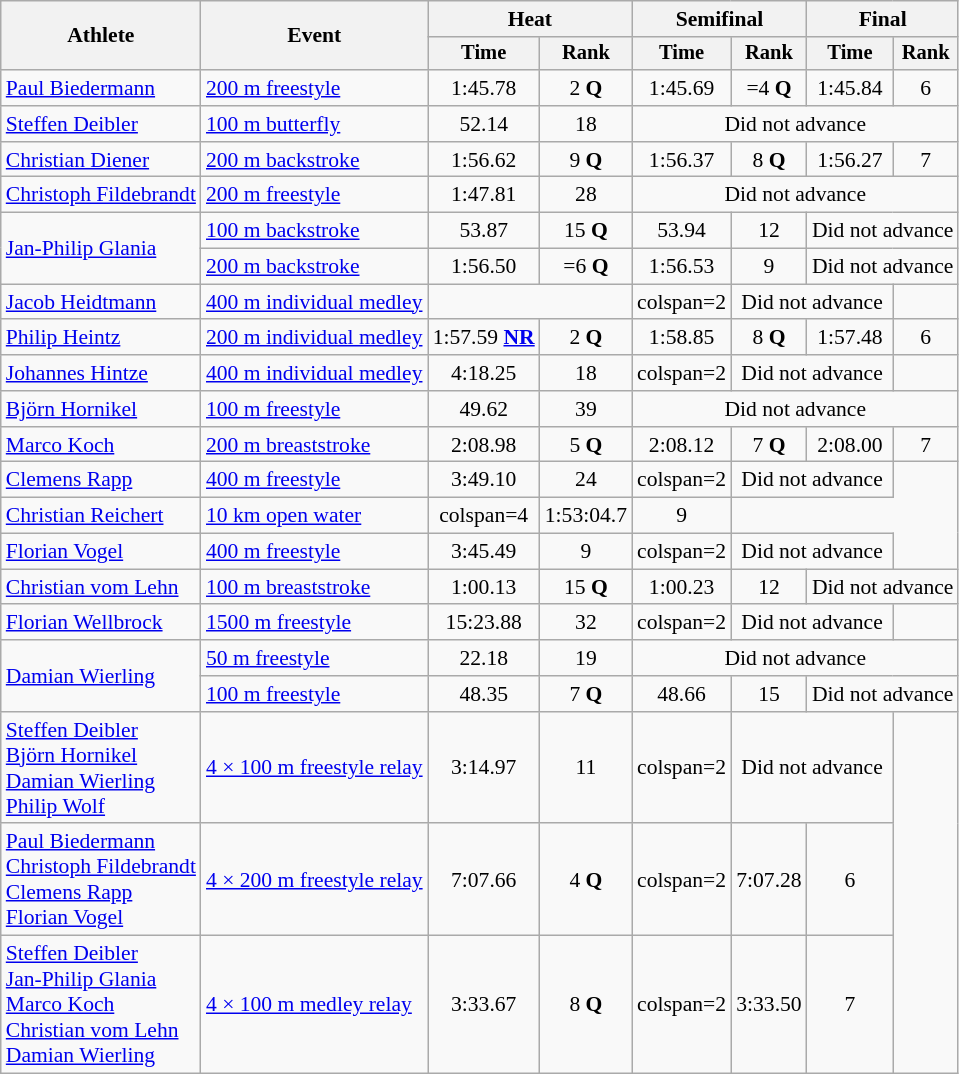<table class=wikitable style="font-size:90%">
<tr>
<th rowspan="2">Athlete</th>
<th rowspan="2">Event</th>
<th colspan="2">Heat</th>
<th colspan="2">Semifinal</th>
<th colspan="2">Final</th>
</tr>
<tr style="font-size:95%">
<th>Time</th>
<th>Rank</th>
<th>Time</th>
<th>Rank</th>
<th>Time</th>
<th>Rank</th>
</tr>
<tr align=center>
<td align=left><a href='#'>Paul Biedermann</a></td>
<td align=left><a href='#'>200 m freestyle</a></td>
<td>1:45.78</td>
<td>2 <strong>Q</strong></td>
<td>1:45.69</td>
<td>=4 <strong>Q</strong></td>
<td>1:45.84</td>
<td>6</td>
</tr>
<tr align=center>
<td align=left><a href='#'>Steffen Deibler</a></td>
<td align=left><a href='#'>100 m butterfly</a></td>
<td>52.14</td>
<td>18</td>
<td colspan=4>Did not advance</td>
</tr>
<tr align=center>
<td align=left><a href='#'>Christian Diener</a></td>
<td align=left><a href='#'>200 m backstroke</a></td>
<td>1:56.62</td>
<td>9 <strong>Q</strong></td>
<td>1:56.37</td>
<td>8 <strong>Q</strong></td>
<td>1:56.27</td>
<td>7</td>
</tr>
<tr align=center>
<td align=left><a href='#'>Christoph Fildebrandt</a></td>
<td align=left><a href='#'>200 m freestyle</a></td>
<td>1:47.81</td>
<td>28</td>
<td colspan=4>Did not advance</td>
</tr>
<tr align=center>
<td align=left rowspan=2><a href='#'>Jan-Philip Glania</a></td>
<td align=left><a href='#'>100 m backstroke</a></td>
<td>53.87</td>
<td>15 <strong>Q</strong></td>
<td>53.94</td>
<td>12</td>
<td colspan=2>Did not advance</td>
</tr>
<tr align=center>
<td align=left><a href='#'>200 m backstroke</a></td>
<td>1:56.50</td>
<td>=6 <strong>Q</strong></td>
<td>1:56.53</td>
<td>9</td>
<td colspan=2>Did not advance</td>
</tr>
<tr align=center>
<td align=left><a href='#'>Jacob Heidtmann</a></td>
<td align=left><a href='#'>400 m individual medley</a></td>
<td colspan=2></td>
<td>colspan=2 </td>
<td colspan=2>Did not advance</td>
</tr>
<tr align=center>
<td align=left><a href='#'>Philip Heintz</a></td>
<td align=left><a href='#'>200 m individual medley</a></td>
<td>1:57.59 <strong><a href='#'>NR</a></strong></td>
<td>2 <strong>Q</strong></td>
<td>1:58.85</td>
<td>8 <strong>Q</strong></td>
<td>1:57.48</td>
<td>6</td>
</tr>
<tr align=center>
<td align=left><a href='#'>Johannes Hintze</a></td>
<td align=left><a href='#'>400 m individual medley</a></td>
<td>4:18.25</td>
<td>18</td>
<td>colspan=2 </td>
<td colspan=2>Did not advance</td>
</tr>
<tr align=center>
<td align=left><a href='#'>Björn Hornikel</a></td>
<td align=left><a href='#'>100 m freestyle</a></td>
<td>49.62</td>
<td>39</td>
<td colspan=4>Did not advance</td>
</tr>
<tr align=center>
<td align=left><a href='#'>Marco Koch</a></td>
<td align=left><a href='#'>200 m breaststroke</a></td>
<td>2:08.98</td>
<td>5 <strong>Q</strong></td>
<td>2:08.12</td>
<td>7 <strong>Q</strong></td>
<td>2:08.00</td>
<td>7</td>
</tr>
<tr align=center>
<td align=left><a href='#'>Clemens Rapp</a></td>
<td align=left><a href='#'>400 m freestyle</a></td>
<td>3:49.10</td>
<td>24</td>
<td>colspan=2 </td>
<td colspan=2>Did not advance</td>
</tr>
<tr align=center>
<td align=left><a href='#'>Christian Reichert</a></td>
<td align=left><a href='#'>10 km open water</a></td>
<td>colspan=4 </td>
<td>1:53:04.7</td>
<td>9</td>
</tr>
<tr align=center>
<td align=left><a href='#'>Florian Vogel</a></td>
<td align=left><a href='#'>400 m freestyle</a></td>
<td>3:45.49</td>
<td>9</td>
<td>colspan=2 </td>
<td colspan=2>Did not advance</td>
</tr>
<tr align=center>
<td align=left><a href='#'>Christian vom Lehn</a></td>
<td align=left><a href='#'>100 m breaststroke</a></td>
<td>1:00.13</td>
<td>15 <strong>Q</strong></td>
<td>1:00.23</td>
<td>12</td>
<td colspan=2>Did not advance</td>
</tr>
<tr align=center>
<td align=left><a href='#'>Florian Wellbrock</a></td>
<td align=left><a href='#'>1500 m freestyle</a></td>
<td>15:23.88</td>
<td>32</td>
<td>colspan=2 </td>
<td colspan=2>Did not advance</td>
</tr>
<tr align=center>
<td align=left rowspan=2><a href='#'>Damian Wierling</a></td>
<td align=left><a href='#'>50 m freestyle</a></td>
<td>22.18</td>
<td>19</td>
<td colspan=4>Did not advance</td>
</tr>
<tr align=center>
<td align=left><a href='#'>100 m freestyle</a></td>
<td>48.35</td>
<td>7 <strong>Q</strong></td>
<td>48.66</td>
<td>15</td>
<td colspan=2>Did not advance</td>
</tr>
<tr align=center>
<td align=left><a href='#'>Steffen Deibler</a><br><a href='#'>Björn Hornikel</a><br><a href='#'>Damian Wierling</a><br><a href='#'>Philip Wolf</a></td>
<td align=left><a href='#'>4 × 100 m freestyle relay</a></td>
<td>3:14.97</td>
<td>11</td>
<td>colspan=2 </td>
<td colspan=2>Did not advance</td>
</tr>
<tr align=center>
<td align=left><a href='#'>Paul Biedermann</a><br><a href='#'>Christoph Fildebrandt</a><br><a href='#'>Clemens Rapp</a><br><a href='#'>Florian Vogel</a></td>
<td align=left><a href='#'>4 × 200 m freestyle relay</a></td>
<td>7:07.66</td>
<td>4 <strong>Q</strong></td>
<td>colspan=2 </td>
<td>7:07.28</td>
<td>6</td>
</tr>
<tr align=center>
<td align=left><a href='#'>Steffen Deibler</a><br><a href='#'>Jan-Philip Glania</a><br><a href='#'>Marco Koch</a><br><a href='#'>Christian vom Lehn</a><br><a href='#'>Damian Wierling</a></td>
<td align=left><a href='#'>4 × 100 m medley relay</a></td>
<td>3:33.67</td>
<td>8 <strong>Q</strong></td>
<td>colspan=2 </td>
<td>3:33.50</td>
<td>7</td>
</tr>
</table>
